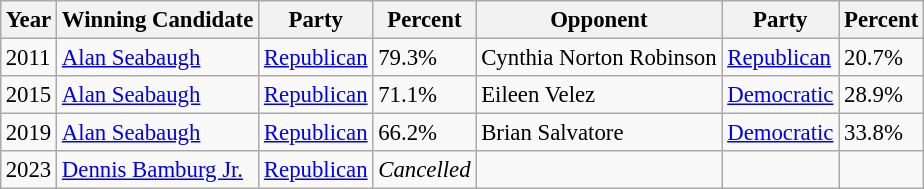<table class="wikitable" style="margin:0.5em auto; font-size:95%;">
<tr>
<th>Year</th>
<th>Winning Candidate</th>
<th>Party</th>
<th>Percent</th>
<th>Opponent</th>
<th>Party</th>
<th>Percent</th>
</tr>
<tr>
<td>2011</td>
<td><a href='#'>Alan Seabaugh</a></td>
<td><a href='#'>Republican</a></td>
<td>79.3%</td>
<td>Cynthia Norton Robinson</td>
<td><a href='#'>Republican</a></td>
<td>20.7%</td>
</tr>
<tr>
<td>2015</td>
<td><a href='#'>Alan Seabaugh</a></td>
<td><a href='#'>Republican</a></td>
<td>71.1%</td>
<td>Eileen Velez</td>
<td><a href='#'>Democratic</a></td>
<td>28.9%</td>
</tr>
<tr>
<td>2019</td>
<td><a href='#'>Alan Seabaugh</a></td>
<td><a href='#'>Republican</a></td>
<td>66.2%</td>
<td>Brian Salvatore</td>
<td><a href='#'>Democratic</a></td>
<td>33.8%</td>
</tr>
<tr>
<td>2023</td>
<td><a href='#'>Dennis Bamburg Jr.</a></td>
<td><a href='#'>Republican</a></td>
<td><em>Cancelled</em></td>
<td></td>
<td></td>
<td></td>
</tr>
</table>
